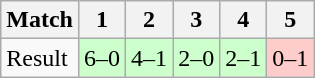<table class="wikitable">
<tr>
<th>Match</th>
<th>1</th>
<th>2</th>
<th>3</th>
<th>4</th>
<th>5</th>
</tr>
<tr>
<td>Result</td>
<td bgcolor="#CCFFCC">6–0</td>
<td bgcolor="#CCFFCC">4–1</td>
<td bgcolor="#CCFFCC">2–0</td>
<td bgcolor="#CCFFCC">2–1</td>
<td bgcolor="#FFCCCC">0–1</td>
</tr>
</table>
